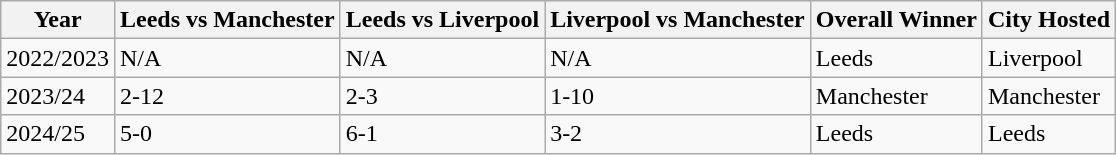<table class="wikitable">
<tr>
<th>Year</th>
<th>Leeds vs Manchester</th>
<th>Leeds vs Liverpool</th>
<th>Liverpool vs Manchester</th>
<th>Overall Winner</th>
<th>City Hosted</th>
</tr>
<tr>
<td>2022/2023</td>
<td>N/A</td>
<td>N/A</td>
<td>N/A</td>
<td>Leeds</td>
<td>Liverpool</td>
</tr>
<tr>
<td>2023/24</td>
<td>2-12</td>
<td>2-3</td>
<td>1-10</td>
<td>Manchester</td>
<td>Manchester</td>
</tr>
<tr>
<td>2024/25</td>
<td>5-0</td>
<td>6-1</td>
<td>3-2</td>
<td>Leeds</td>
<td>Leeds</td>
</tr>
</table>
